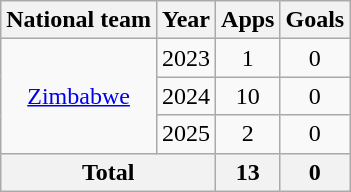<table class=wikitable style=text-align:center>
<tr>
<th>National team</th>
<th>Year</th>
<th>Apps</th>
<th>Goals</th>
</tr>
<tr>
<td rowspan="3"><a href='#'>Zimbabwe</a></td>
<td>2023</td>
<td>1</td>
<td>0</td>
</tr>
<tr>
<td>2024</td>
<td>10</td>
<td>0</td>
</tr>
<tr>
<td>2025</td>
<td>2</td>
<td>0</td>
</tr>
<tr>
<th colspan="2">Total</th>
<th>13</th>
<th>0</th>
</tr>
</table>
